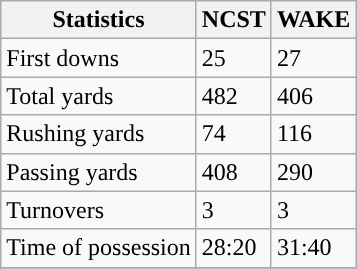<table class="wikitable" style="float: left;">
<tr>
<th>Statistics</th>
<th>NCST</th>
<th>WAKE</th>
</tr>
<tr>
<td>First downs</td>
<td>25</td>
<td>27</td>
</tr>
<tr>
<td>Total yards</td>
<td>482</td>
<td>406</td>
</tr>
<tr>
<td>Rushing yards</td>
<td>74</td>
<td>116</td>
</tr>
<tr>
<td>Passing yards</td>
<td>408</td>
<td>290</td>
</tr>
<tr>
<td>Turnovers</td>
<td>3</td>
<td>3</td>
</tr>
<tr>
<td>Time of possession</td>
<td>28:20</td>
<td>31:40</td>
</tr>
<tr>
</tr>
</table>
